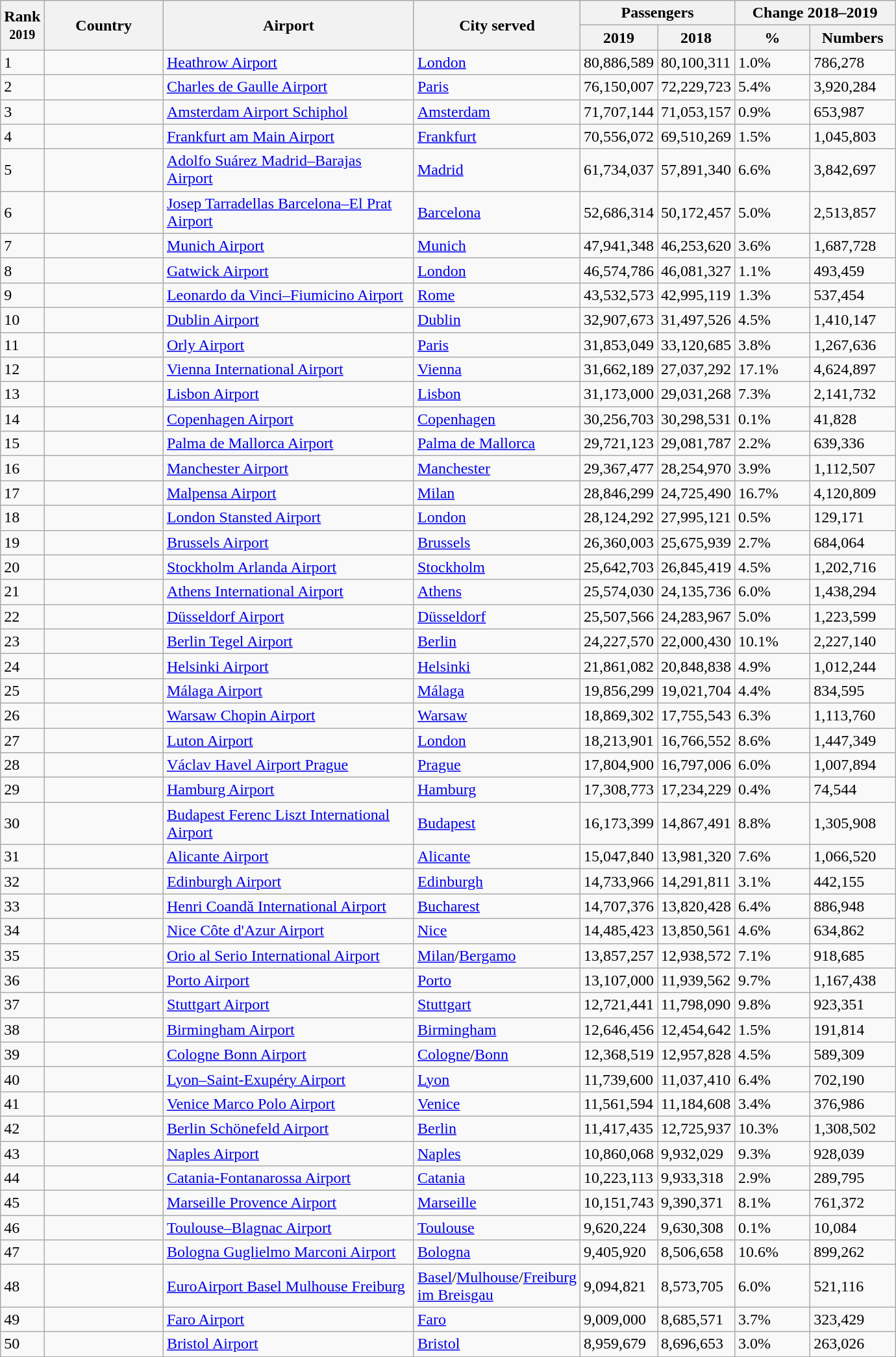<table class="wikitable sortable">
<tr>
<th rowspan=2>Rank<br><small>2019</small></th>
<th rowspan=2 style="width:115px;">Country</th>
<th rowspan=2 style="width:250px;">Airport</th>
<th rowspan=2 style="width:110px;">City served</th>
<th colspan=2>Passengers</th>
<th colspan=2>Change 2018–2019</th>
</tr>
<tr>
<th>2019</th>
<th>2018</th>
<th style="width:70px;">%</th>
<th style="width:80px;">Numbers</th>
</tr>
<tr>
<td>1</td>
<td></td>
<td><a href='#'>Heathrow Airport</a></td>
<td><a href='#'>London</a></td>
<td>80,886,589</td>
<td>80,100,311</td>
<td>1.0%</td>
<td>786,278</td>
</tr>
<tr>
<td>2</td>
<td></td>
<td><a href='#'>Charles de Gaulle Airport</a></td>
<td><a href='#'>Paris</a></td>
<td>76,150,007</td>
<td>72,229,723</td>
<td>5.4%</td>
<td>3,920,284</td>
</tr>
<tr>
<td>3</td>
<td></td>
<td><a href='#'>Amsterdam Airport Schiphol</a></td>
<td><a href='#'>Amsterdam</a></td>
<td>71,707,144</td>
<td>71,053,157</td>
<td>0.9%</td>
<td>653,987</td>
</tr>
<tr>
<td>4</td>
<td></td>
<td><a href='#'>Frankfurt am Main Airport</a></td>
<td><a href='#'>Frankfurt</a></td>
<td>70,556,072</td>
<td>69,510,269</td>
<td>1.5%</td>
<td>1,045,803</td>
</tr>
<tr>
<td>5</td>
<td></td>
<td><a href='#'>Adolfo Suárez Madrid–Barajas Airport</a></td>
<td><a href='#'>Madrid</a></td>
<td>61,734,037</td>
<td>57,891,340</td>
<td>6.6%</td>
<td>3,842,697</td>
</tr>
<tr>
<td>6</td>
<td></td>
<td><a href='#'>Josep Tarradellas Barcelona–El Prat Airport</a></td>
<td><a href='#'>Barcelona</a></td>
<td>52,686,314</td>
<td>50,172,457</td>
<td>5.0%</td>
<td>2,513,857</td>
</tr>
<tr>
<td>7</td>
<td></td>
<td><a href='#'>Munich Airport</a></td>
<td><a href='#'>Munich</a></td>
<td>47,941,348 </td>
<td>46,253,620</td>
<td>3.6%</td>
<td>1,687,728</td>
</tr>
<tr>
<td>8</td>
<td></td>
<td><a href='#'>Gatwick Airport</a></td>
<td><a href='#'>London</a></td>
<td>46,574,786</td>
<td>46,081,327</td>
<td>1.1%</td>
<td>493,459</td>
</tr>
<tr>
<td>9</td>
<td></td>
<td><a href='#'>Leonardo da Vinci–Fiumicino Airport</a></td>
<td><a href='#'>Rome</a></td>
<td>43,532,573</td>
<td>42,995,119</td>
<td>1.3%</td>
<td>537,454</td>
</tr>
<tr>
<td>10</td>
<td></td>
<td><a href='#'>Dublin Airport</a></td>
<td><a href='#'>Dublin</a></td>
<td>32,907,673</td>
<td>31,497,526</td>
<td>4.5%</td>
<td>1,410,147</td>
</tr>
<tr>
<td>11</td>
<td></td>
<td><a href='#'>Orly Airport</a></td>
<td><a href='#'>Paris</a></td>
<td>31,853,049</td>
<td>33,120,685</td>
<td>3.8%</td>
<td>1,267,636</td>
</tr>
<tr>
<td>12</td>
<td></td>
<td><a href='#'>Vienna International Airport</a></td>
<td><a href='#'>Vienna</a></td>
<td>31,662,189</td>
<td>27,037,292</td>
<td>17.1%</td>
<td>4,624,897</td>
</tr>
<tr>
<td>13</td>
<td></td>
<td><a href='#'>Lisbon Airport</a></td>
<td><a href='#'>Lisbon</a></td>
<td>31,173,000</td>
<td>29,031,268</td>
<td>7.3%</td>
<td>2,141,732</td>
</tr>
<tr>
<td>14</td>
<td></td>
<td><a href='#'>Copenhagen Airport</a></td>
<td><a href='#'>Copenhagen</a></td>
<td>30,256,703</td>
<td>30,298,531</td>
<td>0.1%</td>
<td>41,828</td>
</tr>
<tr>
<td>15</td>
<td></td>
<td><a href='#'>Palma de Mallorca Airport</a></td>
<td><a href='#'>Palma de Mallorca</a></td>
<td>29,721,123</td>
<td>29,081,787</td>
<td>2.2%</td>
<td>639,336</td>
</tr>
<tr>
<td>16</td>
<td></td>
<td><a href='#'>Manchester Airport</a></td>
<td><a href='#'>Manchester</a></td>
<td>29,367,477</td>
<td>28,254,970</td>
<td>3.9%</td>
<td>1,112,507</td>
</tr>
<tr>
<td>17</td>
<td></td>
<td><a href='#'>Malpensa Airport</a></td>
<td><a href='#'>Milan</a></td>
<td>28,846,299</td>
<td>24,725,490</td>
<td>16.7%</td>
<td>4,120,809</td>
</tr>
<tr>
<td>18</td>
<td></td>
<td><a href='#'>London Stansted Airport</a></td>
<td><a href='#'>London</a></td>
<td>28,124,292</td>
<td>27,995,121</td>
<td>0.5%</td>
<td>129,171</td>
</tr>
<tr>
<td>19</td>
<td></td>
<td><a href='#'>Brussels Airport</a></td>
<td><a href='#'>Brussels</a></td>
<td>26,360,003</td>
<td>25,675,939</td>
<td>2.7%</td>
<td>684,064</td>
</tr>
<tr>
<td>20</td>
<td></td>
<td><a href='#'>Stockholm Arlanda Airport</a></td>
<td><a href='#'>Stockholm</a></td>
<td>25,642,703</td>
<td>26,845,419</td>
<td>4.5%</td>
<td>1,202,716</td>
</tr>
<tr>
<td>21</td>
<td></td>
<td><a href='#'>Athens International Airport</a></td>
<td><a href='#'>Athens</a></td>
<td>25,574,030</td>
<td>24,135,736</td>
<td>6.0%</td>
<td>1,438,294</td>
</tr>
<tr>
<td>22</td>
<td></td>
<td><a href='#'>Düsseldorf Airport</a></td>
<td><a href='#'>Düsseldorf</a></td>
<td>25,507,566</td>
<td>24,283,967</td>
<td>5.0%</td>
<td>1,223,599</td>
</tr>
<tr>
<td>23</td>
<td></td>
<td><a href='#'>Berlin Tegel Airport</a></td>
<td><a href='#'>Berlin</a></td>
<td>24,227,570</td>
<td>22,000,430</td>
<td>10.1%</td>
<td>2,227,140</td>
</tr>
<tr>
<td>24</td>
<td></td>
<td><a href='#'>Helsinki Airport</a></td>
<td><a href='#'>Helsinki</a></td>
<td>21,861,082</td>
<td>20,848,838</td>
<td>4.9%</td>
<td>1,012,244</td>
</tr>
<tr>
<td>25</td>
<td></td>
<td><a href='#'>Málaga Airport</a></td>
<td><a href='#'>Málaga</a></td>
<td>19,856,299</td>
<td>19,021,704</td>
<td>4.4%</td>
<td>834,595</td>
</tr>
<tr>
<td>26</td>
<td></td>
<td><a href='#'>Warsaw Chopin Airport</a></td>
<td><a href='#'>Warsaw</a></td>
<td>18,869,302</td>
<td>17,755,543</td>
<td>6.3%</td>
<td>1,113,760</td>
</tr>
<tr>
<td>27</td>
<td></td>
<td><a href='#'>Luton Airport</a></td>
<td><a href='#'>London</a></td>
<td>18,213,901</td>
<td>16,766,552</td>
<td>8.6%</td>
<td>1,447,349</td>
</tr>
<tr>
<td>28</td>
<td></td>
<td><a href='#'>Václav Havel Airport Prague</a></td>
<td><a href='#'>Prague</a></td>
<td>17,804,900</td>
<td>16,797,006</td>
<td>6.0%</td>
<td>1,007,894</td>
</tr>
<tr>
<td>29</td>
<td></td>
<td><a href='#'>Hamburg Airport</a></td>
<td><a href='#'>Hamburg</a></td>
<td>17,308,773</td>
<td>17,234,229</td>
<td>0.4%</td>
<td>74,544</td>
</tr>
<tr>
<td>30</td>
<td></td>
<td><a href='#'>Budapest Ferenc Liszt International Airport</a></td>
<td><a href='#'>Budapest</a></td>
<td>16,173,399</td>
<td>14,867,491</td>
<td>8.8%</td>
<td>1,305,908</td>
</tr>
<tr>
<td>31</td>
<td></td>
<td><a href='#'>Alicante Airport</a></td>
<td><a href='#'>Alicante</a></td>
<td>15,047,840</td>
<td>13,981,320</td>
<td>7.6%</td>
<td>1,066,520</td>
</tr>
<tr>
<td>32</td>
<td></td>
<td><a href='#'>Edinburgh Airport</a></td>
<td><a href='#'>Edinburgh</a></td>
<td>14,733,966</td>
<td>14,291,811</td>
<td>3.1%</td>
<td>442,155</td>
</tr>
<tr>
<td>33</td>
<td></td>
<td><a href='#'>Henri Coandă International Airport</a></td>
<td><a href='#'>Bucharest</a></td>
<td>14,707,376</td>
<td>13,820,428</td>
<td>6.4%</td>
<td>886,948</td>
</tr>
<tr>
<td>34</td>
<td></td>
<td><a href='#'>Nice Côte d'Azur Airport</a></td>
<td><a href='#'>Nice</a></td>
<td>14,485,423</td>
<td>13,850,561</td>
<td>4.6%</td>
<td>634,862</td>
</tr>
<tr>
<td>35</td>
<td></td>
<td><a href='#'>Orio al Serio International Airport</a></td>
<td><a href='#'>Milan</a>/<a href='#'>Bergamo</a></td>
<td>13,857,257</td>
<td>12,938,572</td>
<td>7.1%</td>
<td>918,685</td>
</tr>
<tr>
<td>36</td>
<td></td>
<td><a href='#'>Porto Airport</a></td>
<td><a href='#'>Porto</a></td>
<td>13,107,000</td>
<td>11,939,562</td>
<td>9.7%</td>
<td>1,167,438</td>
</tr>
<tr>
<td>37</td>
<td></td>
<td><a href='#'>Stuttgart Airport</a></td>
<td><a href='#'>Stuttgart</a></td>
<td>12,721,441</td>
<td>11,798,090</td>
<td>9.8%</td>
<td>923,351</td>
</tr>
<tr>
<td>38</td>
<td></td>
<td><a href='#'>Birmingham Airport</a></td>
<td><a href='#'>Birmingham</a></td>
<td>12,646,456</td>
<td>12,454,642</td>
<td>1.5%</td>
<td>191,814</td>
</tr>
<tr>
<td>39</td>
<td></td>
<td><a href='#'>Cologne Bonn Airport</a></td>
<td><a href='#'>Cologne</a>/<a href='#'>Bonn</a></td>
<td>12,368,519</td>
<td>12,957,828</td>
<td>4.5%</td>
<td>589,309</td>
</tr>
<tr>
<td>40</td>
<td></td>
<td><a href='#'>Lyon–Saint-Exupéry Airport</a></td>
<td><a href='#'>Lyon</a></td>
<td>11,739,600</td>
<td>11,037,410</td>
<td>6.4%</td>
<td>702,190</td>
</tr>
<tr>
<td>41</td>
<td></td>
<td><a href='#'>Venice Marco Polo Airport</a></td>
<td><a href='#'>Venice</a></td>
<td>11,561,594</td>
<td>11,184,608</td>
<td>3.4%</td>
<td>376,986</td>
</tr>
<tr>
<td>42</td>
<td></td>
<td><a href='#'>Berlin Schönefeld Airport</a></td>
<td><a href='#'>Berlin</a></td>
<td>11,417,435</td>
<td>12,725,937</td>
<td>10.3%</td>
<td>1,308,502</td>
</tr>
<tr>
<td>43</td>
<td></td>
<td><a href='#'>Naples Airport</a></td>
<td><a href='#'>Naples</a></td>
<td>10,860,068</td>
<td>9,932,029</td>
<td>9.3%</td>
<td>928,039</td>
</tr>
<tr>
<td>44</td>
<td></td>
<td><a href='#'>Catania-Fontanarossa Airport</a></td>
<td><a href='#'>Catania</a></td>
<td>10,223,113</td>
<td>9,933,318</td>
<td>2.9%</td>
<td>289,795</td>
</tr>
<tr>
<td>45</td>
<td></td>
<td><a href='#'>Marseille Provence Airport</a></td>
<td><a href='#'>Marseille</a></td>
<td>10,151,743</td>
<td>9,390,371</td>
<td>8.1%</td>
<td>761,372</td>
</tr>
<tr>
<td>46</td>
<td></td>
<td><a href='#'>Toulouse–Blagnac Airport</a></td>
<td><a href='#'>Toulouse</a></td>
<td>9,620,224</td>
<td>9,630,308</td>
<td>0.1%</td>
<td>10,084</td>
</tr>
<tr>
<td>47</td>
<td></td>
<td><a href='#'>Bologna Guglielmo Marconi Airport</a></td>
<td><a href='#'>Bologna</a></td>
<td>9,405,920</td>
<td>8,506,658</td>
<td>10.6%</td>
<td>899,262</td>
</tr>
<tr>
<td>48</td>
<td><br></td>
<td><a href='#'>EuroAirport Basel Mulhouse Freiburg</a></td>
<td><a href='#'>Basel</a>/<a href='#'>Mulhouse</a>/<a href='#'>Freiburg im Breisgau</a></td>
<td>9,094,821</td>
<td>8,573,705</td>
<td>6.0%</td>
<td>521,116</td>
</tr>
<tr>
<td>49</td>
<td></td>
<td><a href='#'>Faro Airport</a></td>
<td><a href='#'>Faro</a></td>
<td>9,009,000</td>
<td>8,685,571</td>
<td>3.7%</td>
<td>323,429</td>
</tr>
<tr>
<td>50</td>
<td></td>
<td><a href='#'>Bristol Airport</a></td>
<td><a href='#'>Bristol</a></td>
<td>8,959,679</td>
<td>8,696,653</td>
<td>3.0%</td>
<td>263,026</td>
</tr>
</table>
